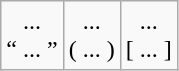<table class="wikitable" style="line-height: 1.2">
<tr align=center>
<td>... <br> “ ... ”</td>
<td>... <br> ( ... )</td>
<td>... <br> [ ... ]</td>
</tr>
</table>
